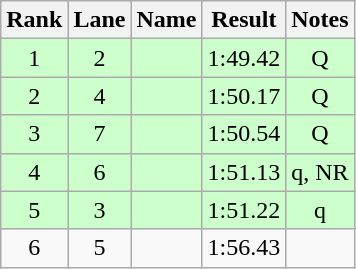<table class="wikitable" style="text-align:center">
<tr>
<th>Rank</th>
<th>Lane</th>
<th>Name</th>
<th>Result</th>
<th>Notes</th>
</tr>
<tr bgcolor=ccffcc>
<td>1</td>
<td>2</td>
<td align="left"></td>
<td>1:49.42</td>
<td>Q</td>
</tr>
<tr bgcolor=ccffcc>
<td>2</td>
<td>4</td>
<td align="left"></td>
<td>1:50.17</td>
<td>Q</td>
</tr>
<tr bgcolor=ccffcc>
<td>3</td>
<td>7</td>
<td align="left"></td>
<td>1:50.54</td>
<td>Q</td>
</tr>
<tr bgcolor=ccffcc>
<td>4</td>
<td>6</td>
<td align="left"></td>
<td>1:51.13</td>
<td>q, NR</td>
</tr>
<tr bgcolor=ccffcc>
<td>5</td>
<td>3</td>
<td align="left"></td>
<td>1:51.22</td>
<td>q</td>
</tr>
<tr>
<td>6</td>
<td>5</td>
<td align="left"></td>
<td>1:56.43</td>
<td></td>
</tr>
</table>
